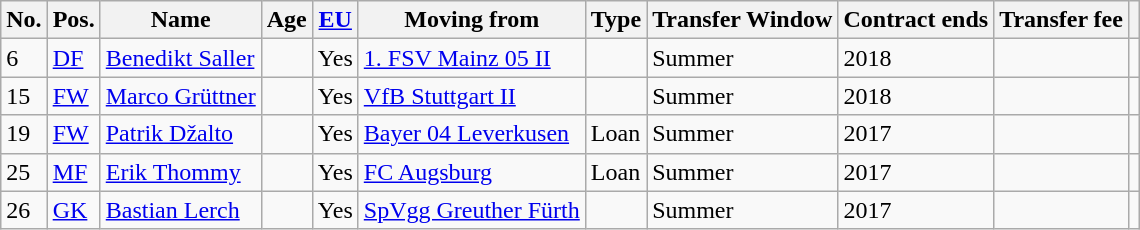<table class="wikitable">
<tr>
<th>No.</th>
<th>Pos.</th>
<th>Name</th>
<th>Age</th>
<th><a href='#'>EU</a></th>
<th>Moving from</th>
<th>Type</th>
<th>Transfer Window</th>
<th>Contract ends</th>
<th>Transfer fee</th>
<th></th>
</tr>
<tr>
<td>6</td>
<td><a href='#'>DF</a></td>
<td><a href='#'>Benedikt Saller</a></td>
<td></td>
<td>Yes</td>
<td><a href='#'>1. FSV Mainz 05 II</a></td>
<td></td>
<td>Summer</td>
<td>2018</td>
<td></td>
<td></td>
</tr>
<tr>
<td>15</td>
<td><a href='#'>FW</a></td>
<td><a href='#'>Marco Grüttner</a></td>
<td></td>
<td>Yes</td>
<td><a href='#'>VfB Stuttgart II</a></td>
<td></td>
<td>Summer</td>
<td>2018</td>
<td></td>
<td></td>
</tr>
<tr>
<td>19</td>
<td><a href='#'>FW</a></td>
<td><a href='#'>Patrik Džalto</a></td>
<td></td>
<td>Yes</td>
<td><a href='#'>Bayer 04 Leverkusen</a></td>
<td>Loan</td>
<td>Summer</td>
<td>2017</td>
<td></td>
<td></td>
</tr>
<tr>
<td>25</td>
<td><a href='#'>MF</a></td>
<td><a href='#'>Erik Thommy</a></td>
<td></td>
<td>Yes</td>
<td><a href='#'>FC Augsburg</a></td>
<td>Loan</td>
<td>Summer</td>
<td>2017</td>
<td></td>
<td></td>
</tr>
<tr>
<td>26</td>
<td><a href='#'>GK</a></td>
<td><a href='#'>Bastian Lerch</a></td>
<td></td>
<td>Yes</td>
<td><a href='#'>SpVgg Greuther Fürth</a></td>
<td></td>
<td>Summer</td>
<td>2017</td>
<td></td>
<td></td>
</tr>
</table>
